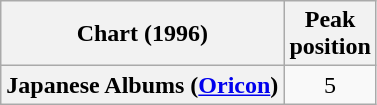<table class="wikitable plainrowheaders" style="text-align:center">
<tr>
<th scope="col">Chart (1996)</th>
<th scope="col">Peak<br> position</th>
</tr>
<tr>
<th scope="row">Japanese Albums (<a href='#'>Oricon</a>)</th>
<td>5</td>
</tr>
</table>
